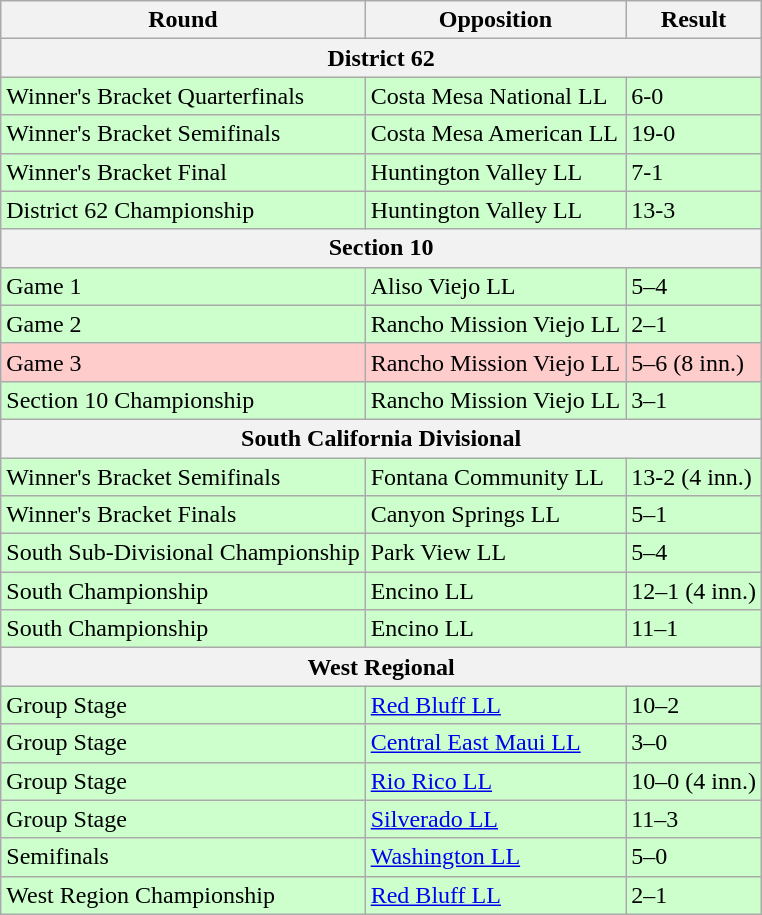<table class="wikitable">
<tr>
<th>Round</th>
<th>Opposition</th>
<th>Result</th>
</tr>
<tr>
<th colspan=3>District 62</th>
</tr>
<tr bgcolor=ccffcc>
<td>Winner's Bracket Quarterfinals</td>
<td> Costa Mesa National LL</td>
<td>6-0</td>
</tr>
<tr bgcolor=ccffcc>
<td>Winner's Bracket Semifinals</td>
<td> Costa Mesa American LL</td>
<td>19-0</td>
</tr>
<tr bgcolor=ccffcc>
<td>Winner's Bracket Final</td>
<td> Huntington Valley LL</td>
<td>7-1</td>
</tr>
<tr bgcolor=ccffcc>
<td>District 62 Championship</td>
<td> Huntington Valley LL</td>
<td>13-3</td>
</tr>
<tr>
<th colspan=3>Section 10</th>
</tr>
<tr bgcolor=ccffcc>
<td>Game 1</td>
<td> Aliso Viejo LL</td>
<td>5–4</td>
</tr>
<tr bgcolor=ccffcc>
<td>Game 2</td>
<td> Rancho Mission Viejo LL</td>
<td>2–1</td>
</tr>
<tr bgcolor=ffcccc>
<td>Game 3</td>
<td> Rancho Mission Viejo LL</td>
<td>5–6 (8 inn.)</td>
</tr>
<tr bgcolor=ccffcc>
<td>Section 10 Championship</td>
<td> Rancho Mission Viejo LL</td>
<td>3–1</td>
</tr>
<tr>
<th colspan=3>South California Divisional</th>
</tr>
<tr bgcolor=ccffcc>
<td>Winner's Bracket Semifinals</td>
<td> Fontana Community LL</td>
<td>13-2 (4 inn.)</td>
</tr>
<tr bgcolor=ccffcc>
<td>Winner's Bracket Finals</td>
<td> Canyon Springs LL</td>
<td>5–1</td>
</tr>
<tr bgcolor=ccffcc>
<td>South Sub-Divisional Championship</td>
<td> Park View LL</td>
<td>5–4</td>
</tr>
<tr bgcolor=ccffcc>
<td>South Championship</td>
<td> Encino LL</td>
<td>12–1 (4 inn.)</td>
</tr>
<tr bgcolor=ccffcc>
<td>South Championship</td>
<td> Encino LL</td>
<td>11–1</td>
</tr>
<tr>
<th colspan=3>West Regional</th>
</tr>
<tr bgcolor=ccffcc>
<td>Group Stage</td>
<td> <a href='#'>Red Bluff LL</a></td>
<td>10–2</td>
</tr>
<tr bgcolor=ccffcc>
<td>Group Stage</td>
<td> <a href='#'>Central East Maui LL</a></td>
<td>3–0</td>
</tr>
<tr bgcolor=ccffcc>
<td>Group Stage</td>
<td> <a href='#'>Rio Rico LL</a></td>
<td>10–0 (4 inn.)</td>
</tr>
<tr bgcolor=ccffcc>
<td>Group Stage</td>
<td> <a href='#'>Silverado LL</a></td>
<td>11–3</td>
</tr>
<tr bgcolor=ccffcc>
<td>Semifinals</td>
<td> <a href='#'>Washington LL</a></td>
<td>5–0</td>
</tr>
<tr bgcolor=ccffcc>
<td>West Region Championship</td>
<td> <a href='#'>Red Bluff LL</a></td>
<td>2–1</td>
</tr>
</table>
